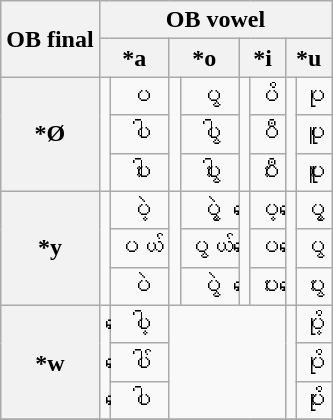<table class="wikitable" style="text-align: center">
<tr>
<th rowspan="2">OB final</th>
<th colspan="8">OB vowel</th>
</tr>
<tr>
<th colspan="2">*a</th>
<th colspan="2">*o</th>
<th colspan="2">*i</th>
<th colspan="2">*u</th>
</tr>
<tr>
<th rowspan="3">*Ø</th>
<td rowspan="3"></td>
<td>ပ</td>
<td rowspan="3"></td>
<td>ပွ</td>
<td rowspan="3"></td>
<td>ပိ</td>
<td rowspan="3"></td>
<td>ပု</td>
</tr>
<tr>
<td>ပါ</td>
<td>ပွါ</td>
<td>ပီ</td>
<td>ပူ</td>
</tr>
<tr>
<td>ပါး</td>
<td>ပွါး</td>
<td>ပီး</td>
<td>ပူး</td>
</tr>
<tr>
<th rowspan="3">*y</th>
<td rowspan="3"></td>
<td>ပဲ့</td>
<td rowspan="3"></td>
<td>ပွဲ့</td>
<td rowspan="3"></td>
<td>ပေ့</td>
<td rowspan="3"></td>
<td>ပွေ့</td>
</tr>
<tr>
<td>ပယ်</td>
<td>ပွယ်</td>
<td>ပေ</td>
<td>ပွေ</td>
</tr>
<tr>
<td>ပဲ</td>
<td>ပွဲ</td>
<td>ပေး</td>
<td>ပွေး</td>
</tr>
<tr>
<th rowspan="3">*w</th>
<td rowspan="3"></td>
<td>ပေါ့</td>
<td rowspan="3" colspan="4"></td>
<td rowspan="3"></td>
<td>ပို့</td>
</tr>
<tr>
<td>ပေါ်</td>
<td>ပို</td>
</tr>
<tr>
<td>ပေါ</td>
<td>ပိုး</td>
</tr>
<tr>
</tr>
</table>
